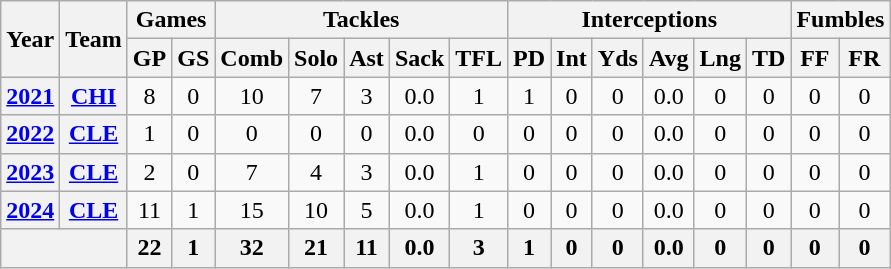<table class="wikitable" style="text-align:center;">
<tr>
<th rowspan="2">Year</th>
<th rowspan="2">Team</th>
<th colspan="2">Games</th>
<th colspan="5">Tackles</th>
<th colspan="6">Interceptions</th>
<th colspan="2">Fumbles</th>
</tr>
<tr>
<th>GP</th>
<th>GS</th>
<th>Comb</th>
<th>Solo</th>
<th>Ast</th>
<th>Sack</th>
<th>TFL</th>
<th>PD</th>
<th>Int</th>
<th>Yds</th>
<th>Avg</th>
<th>Lng</th>
<th>TD</th>
<th>FF</th>
<th>FR</th>
</tr>
<tr>
<th><a href='#'>2021</a></th>
<th><a href='#'>CHI</a></th>
<td>8</td>
<td>0</td>
<td>10</td>
<td>7</td>
<td>3</td>
<td>0.0</td>
<td>1</td>
<td>1</td>
<td>0</td>
<td>0</td>
<td>0.0</td>
<td>0</td>
<td>0</td>
<td>0</td>
<td>0</td>
</tr>
<tr>
<th><a href='#'>2022</a></th>
<th><a href='#'>CLE</a></th>
<td>1</td>
<td>0</td>
<td>0</td>
<td>0</td>
<td>0</td>
<td>0.0</td>
<td>0</td>
<td>0</td>
<td>0</td>
<td>0</td>
<td>0.0</td>
<td>0</td>
<td>0</td>
<td>0</td>
<td>0</td>
</tr>
<tr>
<th><a href='#'>2023</a></th>
<th><a href='#'>CLE</a></th>
<td>2</td>
<td>0</td>
<td>7</td>
<td>4</td>
<td>3</td>
<td>0.0</td>
<td>1</td>
<td>0</td>
<td>0</td>
<td>0</td>
<td>0.0</td>
<td>0</td>
<td>0</td>
<td>0</td>
<td>0</td>
</tr>
<tr>
<th><a href='#'>2024</a></th>
<th><a href='#'>CLE</a></th>
<td>11</td>
<td>1</td>
<td>15</td>
<td>10</td>
<td>5</td>
<td>0.0</td>
<td>1</td>
<td>0</td>
<td>0</td>
<td>0</td>
<td>0.0</td>
<td>0</td>
<td>0</td>
<td>0</td>
<td>0</td>
</tr>
<tr>
<th colspan="2"></th>
<th>22</th>
<th>1</th>
<th>32</th>
<th>21</th>
<th>11</th>
<th>0.0</th>
<th>3</th>
<th>1</th>
<th>0</th>
<th>0</th>
<th>0.0</th>
<th>0</th>
<th>0</th>
<th>0</th>
<th>0</th>
</tr>
</table>
